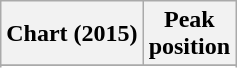<table class="wikitable sortable plainrowheaders" style="text-align:center">
<tr>
<th scope="col">Chart (2015)</th>
<th scope="col">Peak<br>position</th>
</tr>
<tr>
</tr>
<tr>
</tr>
<tr>
</tr>
<tr>
</tr>
</table>
